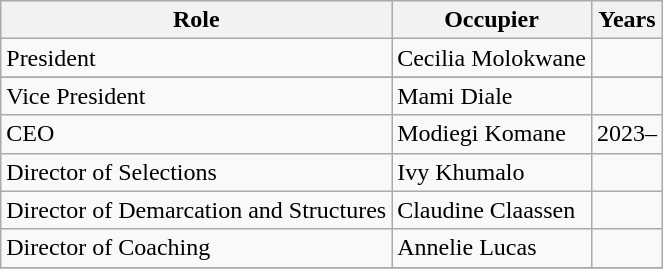<table class="wikitable collapsible">
<tr>
<th>Role</th>
<th>Occupier</th>
<th>Years</th>
</tr>
<tr>
<td>President</td>
<td>Cecilia Molokwane</td>
<td></td>
</tr>
<tr>
</tr>
<tr>
<td>Vice President</td>
<td>Mami Diale</td>
<td></td>
</tr>
<tr>
<td>CEO</td>
<td>Modiegi Komane</td>
<td>2023–</td>
</tr>
<tr>
<td>Director of Selections</td>
<td>Ivy Khumalo</td>
<td></td>
</tr>
<tr>
<td>Director of Demarcation and Structures</td>
<td>Claudine Claassen</td>
<td></td>
</tr>
<tr>
<td>Director of Coaching</td>
<td>Annelie Lucas</td>
<td></td>
</tr>
<tr>
</tr>
</table>
